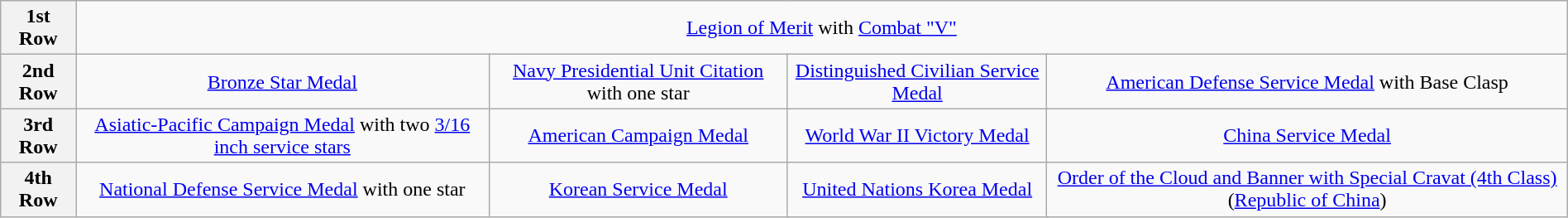<table class="wikitable" style="margin:1em auto; text-align:center;">
<tr>
<th>1st Row</th>
<td colspan="14"><a href='#'>Legion of Merit</a> with <a href='#'>Combat "V"</a></td>
</tr>
<tr>
<th>2nd Row</th>
<td colspan="4"><a href='#'>Bronze Star Medal</a></td>
<td colspan="4"><a href='#'>Navy Presidential Unit Citation</a> with one star</td>
<td colspan="4"><a href='#'>Distinguished Civilian Service Medal</a></td>
<td colspan="4"><a href='#'>American Defense Service Medal</a> with Base Clasp</td>
</tr>
<tr>
<th>3rd Row</th>
<td colspan="4"><a href='#'>Asiatic-Pacific Campaign Medal</a> with two <a href='#'>3/16 inch service stars</a></td>
<td colspan="4"><a href='#'>American Campaign Medal</a></td>
<td colspan="4"><a href='#'>World War II Victory Medal</a></td>
<td colspan="4"><a href='#'>China Service Medal</a></td>
</tr>
<tr>
<th>4th Row</th>
<td colspan="4"><a href='#'>National Defense Service Medal</a> with one star</td>
<td colspan="4"><a href='#'>Korean Service Medal</a></td>
<td colspan="4"><a href='#'>United Nations Korea Medal</a></td>
<td colspan="4"><a href='#'>Order of the Cloud and Banner with Special Cravat (4th Class)</a> (<a href='#'>Republic of China</a>)</td>
</tr>
</table>
